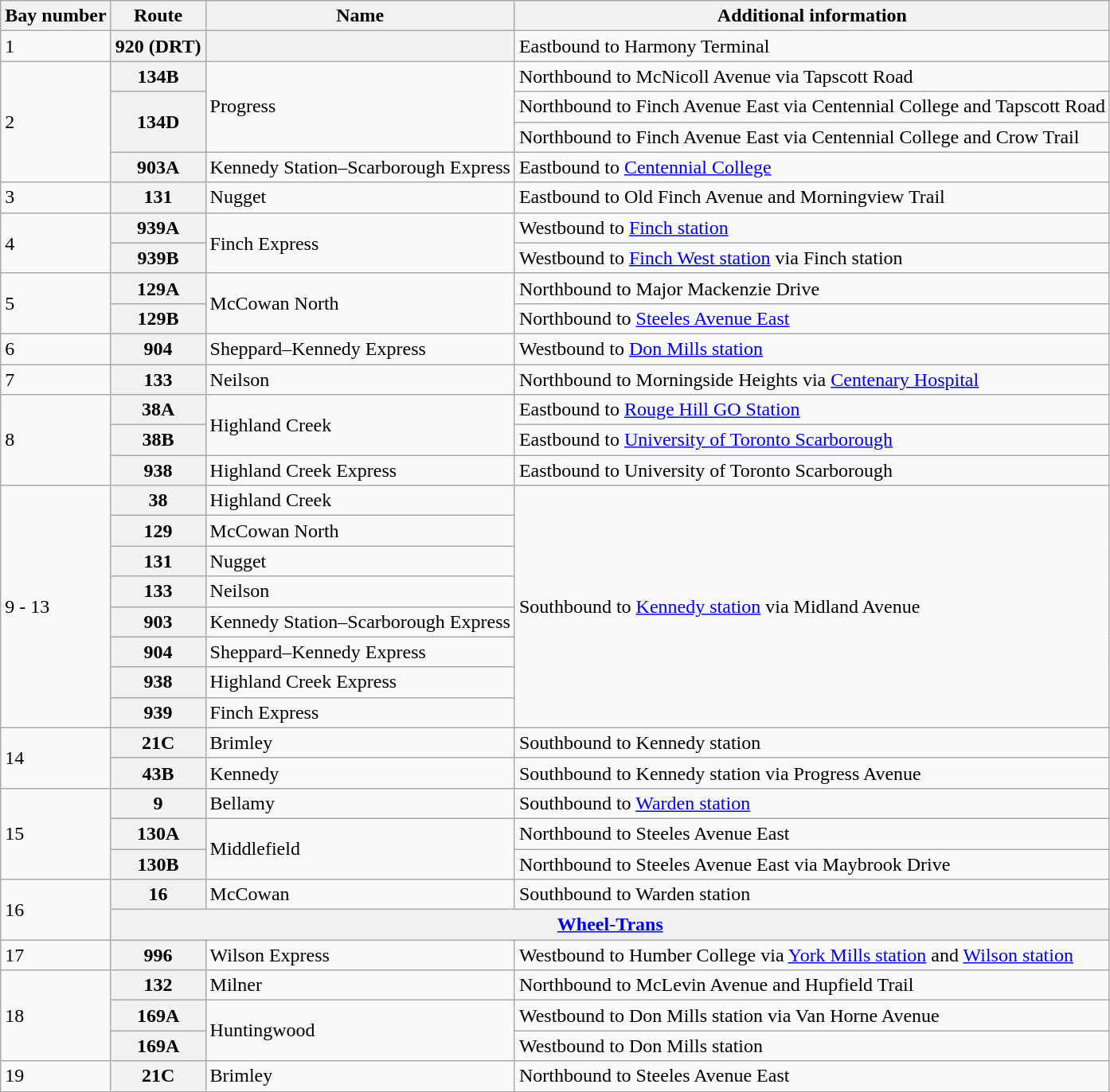<table class="wikitable">
<tr>
<th>Bay number</th>
<th>Route</th>
<th>Name</th>
<th>Additional information</th>
</tr>
<tr>
<td>1</td>
<th>920 (DRT)</th>
<th></th>
<td>Eastbound to Harmony Terminal</td>
</tr>
<tr>
<td rowspan="4">2</td>
<th>134B</th>
<td rowspan="3">Progress</td>
<td>Northbound to McNicoll Avenue via Tapscott Road<br></td>
</tr>
<tr>
<th rowspan="2">134D</th>
<td>Northbound to Finch Avenue East via Centennial College and Tapscott Road</td>
</tr>
<tr>
<td>Northbound to Finch Avenue East via Centennial College and Crow Trail</td>
</tr>
<tr>
<th>903A</th>
<td>Kennedy Station–Scarborough Express</td>
<td>Eastbound to <a href='#'>Centennial College</a></td>
</tr>
<tr>
<td>3</td>
<th>131</th>
<td>Nugget</td>
<td>Eastbound to Old Finch Avenue and Morningview Trail</td>
</tr>
<tr>
<td rowspan="2">4</td>
<th>939A</th>
<td rowspan="2">Finch Express</td>
<td>Westbound to <a href='#'>Finch station</a></td>
</tr>
<tr>
<th>939B</th>
<td>Westbound to <a href='#'>Finch West station</a> via Finch station</td>
</tr>
<tr>
<td rowspan="2">5</td>
<th>129A</th>
<td rowspan="2">McCowan North</td>
<td>Northbound to Major Mackenzie Drive</td>
</tr>
<tr>
<th>129B</th>
<td>Northbound to <a href='#'>Steeles Avenue East</a></td>
</tr>
<tr>
<td>6</td>
<th>904</th>
<td>Sheppard–Kennedy Express</td>
<td>Westbound to <a href='#'>Don Mills station</a></td>
</tr>
<tr>
<td>7</td>
<th>133</th>
<td>Neilson</td>
<td>Northbound to Morningside Heights via <a href='#'>Centenary Hospital</a></td>
</tr>
<tr>
<td rowspan="3">8</td>
<th>38A</th>
<td rowspan="2">Highland Creek</td>
<td>Eastbound to <a href='#'>Rouge Hill GO Station</a></td>
</tr>
<tr>
<th>38B</th>
<td>Eastbound to <a href='#'>University of Toronto Scarborough</a></td>
</tr>
<tr>
<th>938</th>
<td>Highland Creek Express</td>
<td>Eastbound to University of Toronto Scarborough<br></td>
</tr>
<tr>
<td rowspan="8">9 - 13</td>
<th>38</th>
<td>Highland Creek</td>
<td rowspan="8">Southbound to <a href='#'>Kennedy station</a> via Midland Avenue<br></td>
</tr>
<tr>
<th>129</th>
<td>McCowan North</td>
</tr>
<tr>
<th>131</th>
<td>Nugget</td>
</tr>
<tr>
<th>133</th>
<td>Neilson</td>
</tr>
<tr>
<th>903</th>
<td>Kennedy Station–Scarborough Express</td>
</tr>
<tr>
<th>904</th>
<td>Sheppard–Kennedy Express</td>
</tr>
<tr>
<th>938</th>
<td>Highland Creek Express</td>
</tr>
<tr>
<th>939</th>
<td>Finch Express</td>
</tr>
<tr>
<td rowspan="2">14</td>
<th>21C</th>
<td>Brimley</td>
<td>Southbound to Kennedy station</td>
</tr>
<tr>
<th>43B</th>
<td>Kennedy</td>
<td>Southbound to Kennedy station via Progress Avenue</td>
</tr>
<tr>
<td rowspan="3">15</td>
<th>9</th>
<td>Bellamy</td>
<td>Southbound to <a href='#'>Warden station</a></td>
</tr>
<tr>
<th>130A</th>
<td rowspan="2">Middlefield</td>
<td>Northbound to Steeles Avenue East</td>
</tr>
<tr>
<th>130B</th>
<td>Northbound to Steeles Avenue East via Maybrook Drive<br></td>
</tr>
<tr>
<td rowspan="2">16</td>
<th>16</th>
<td>McCowan</td>
<td>Southbound to Warden station</td>
</tr>
<tr>
<th colspan="3"><a href='#'>Wheel-Trans</a></th>
</tr>
<tr>
<td>17</td>
<th>996</th>
<td>Wilson Express</td>
<td>Westbound to Humber College via <a href='#'>York Mills station</a> and <a href='#'>Wilson station</a></td>
</tr>
<tr>
<td rowspan="3">18</td>
<th>132</th>
<td>Milner</td>
<td>Northbound to McLevin Avenue and Hupfield Trail</td>
</tr>
<tr>
<th>169A</th>
<td rowspan="2">Huntingwood</td>
<td>Westbound to Don Mills station via Van Horne Avenue</td>
</tr>
<tr>
<th>169A</th>
<td>Westbound to Don Mills station<br></td>
</tr>
<tr>
<td>19</td>
<th>21C</th>
<td>Brimley</td>
<td>Northbound to Steeles Avenue East</td>
</tr>
</table>
